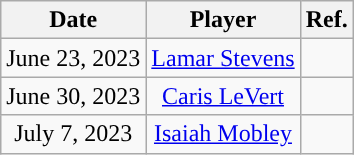<table class="wikitable sortable sortable" style="text-align: center">
<tr>
<th>Date</th>
<th>Player</th>
<th>Ref.</th>
</tr>
<tr>
<td>June 23, 2023</td>
<td><a href='#'>Lamar Stevens</a></td>
<td></td>
</tr>
<tr>
<td>June 30, 2023</td>
<td><a href='#'>Caris LeVert</a></td>
<td></td>
</tr>
<tr>
<td>July 7, 2023</td>
<td><a href='#'>Isaiah Mobley</a></td>
<td></td>
</tr>
</table>
